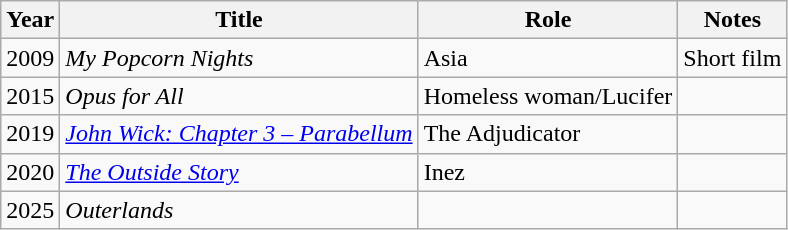<table class="wikitable sortable">
<tr>
<th scope="col">Year</th>
<th scope="col">Title</th>
<th scope="col">Role</th>
<th scope="col">Notes</th>
</tr>
<tr>
<td>2009</td>
<td><em>My Popcorn Nights</em></td>
<td>Asia</td>
<td>Short film</td>
</tr>
<tr>
<td>2015</td>
<td><em>Opus for All</em></td>
<td>Homeless woman/Lucifer</td>
<td></td>
</tr>
<tr>
<td>2019</td>
<td><em><a href='#'>John Wick: Chapter 3 – Parabellum</a></em></td>
<td>The Adjudicator</td>
<td></td>
</tr>
<tr>
<td>2020</td>
<td><em><a href='#'>The Outside Story</a></em></td>
<td>Inez</td>
<td></td>
</tr>
<tr>
<td>2025</td>
<td><em>Outerlands</em></td>
<td></td>
<td></td>
</tr>
</table>
